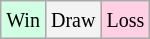<table class="wikitable">
<tr>
<td style="background-color: #d0ffe3;"><small>Win</small></td>
<td style="background-color: #f3f3f3;"><small>Draw</small></td>
<td style="background-color: #ffd0e3;"><small>Loss</small></td>
</tr>
</table>
